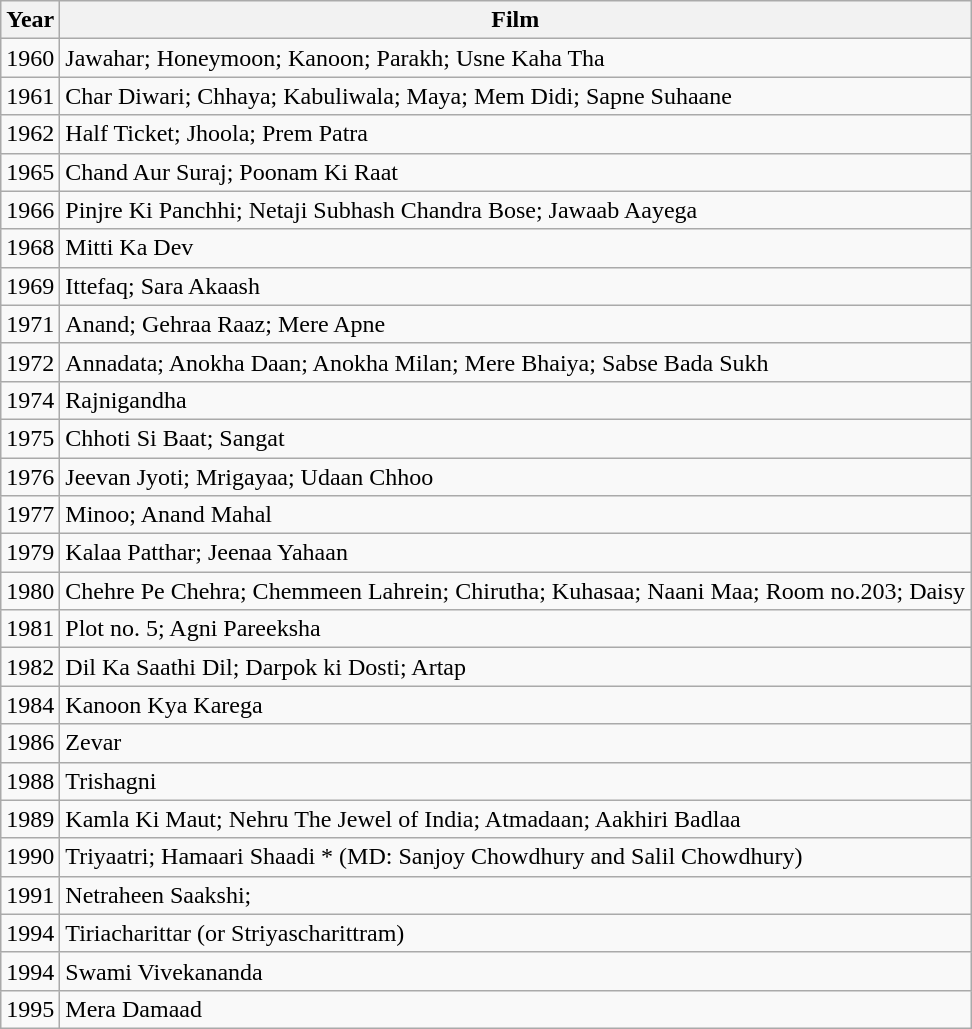<table class="wikitable">
<tr>
<th>Year</th>
<th>Film</th>
</tr>
<tr>
<td>1960</td>
<td>Jawahar; Honeymoon; Kanoon; Parakh; Usne Kaha Tha</td>
</tr>
<tr>
<td>1961</td>
<td>Char Diwari; Chhaya; Kabuliwala; Maya; Mem Didi; Sapne Suhaane</td>
</tr>
<tr>
<td>1962</td>
<td>Half Ticket; Jhoola; Prem Patra</td>
</tr>
<tr>
<td>1965</td>
<td>Chand Aur Suraj; Poonam Ki Raat</td>
</tr>
<tr>
<td>1966</td>
<td>Pinjre Ki Panchhi; Netaji Subhash Chandra Bose; Jawaab Aayega</td>
</tr>
<tr>
<td>1968</td>
<td>Mitti Ka Dev</td>
</tr>
<tr>
<td>1969</td>
<td>Ittefaq; Sara Akaash</td>
</tr>
<tr>
<td>1971</td>
<td>Anand; Gehraa Raaz; Mere Apne</td>
</tr>
<tr>
<td>1972</td>
<td>Annadata; Anokha Daan; Anokha Milan; Mere Bhaiya; Sabse Bada Sukh</td>
</tr>
<tr>
<td>1974</td>
<td>Rajnigandha</td>
</tr>
<tr>
<td>1975</td>
<td>Chhoti Si Baat; Sangat</td>
</tr>
<tr>
<td>1976</td>
<td>Jeevan Jyoti; Mrigayaa; Udaan Chhoo</td>
</tr>
<tr>
<td>1977</td>
<td>Minoo; Anand Mahal</td>
</tr>
<tr>
<td>1979</td>
<td>Kalaa Patthar; Jeenaa Yahaan</td>
</tr>
<tr>
<td>1980</td>
<td>Chehre Pe Chehra; Chemmeen Lahrein; Chirutha; Kuhasaa; Naani Maa; Room no.203; Daisy</td>
</tr>
<tr>
<td>1981</td>
<td>Plot no. 5; Agni Pareeksha</td>
</tr>
<tr>
<td>1982</td>
<td>Dil Ka Saathi Dil; Darpok ki Dosti; Artap</td>
</tr>
<tr>
<td>1984</td>
<td>Kanoon Kya Karega</td>
</tr>
<tr>
<td>1986</td>
<td>Zevar</td>
</tr>
<tr>
<td>1988</td>
<td>Trishagni</td>
</tr>
<tr>
<td>1989</td>
<td>Kamla Ki Maut; Nehru The Jewel of India; Atmadaan; Aakhiri Badlaa</td>
</tr>
<tr>
<td>1990</td>
<td>Triyaatri; Hamaari Shaadi * (MD: Sanjoy Chowdhury and Salil Chowdhury)</td>
</tr>
<tr>
<td>1991</td>
<td>Netraheen Saakshi;</td>
</tr>
<tr>
<td>1994</td>
<td>Tiriacharittar (or Striyascharittram)</td>
</tr>
<tr>
<td>1994</td>
<td>Swami Vivekananda</td>
</tr>
<tr>
<td>1995</td>
<td>Mera Damaad</td>
</tr>
</table>
